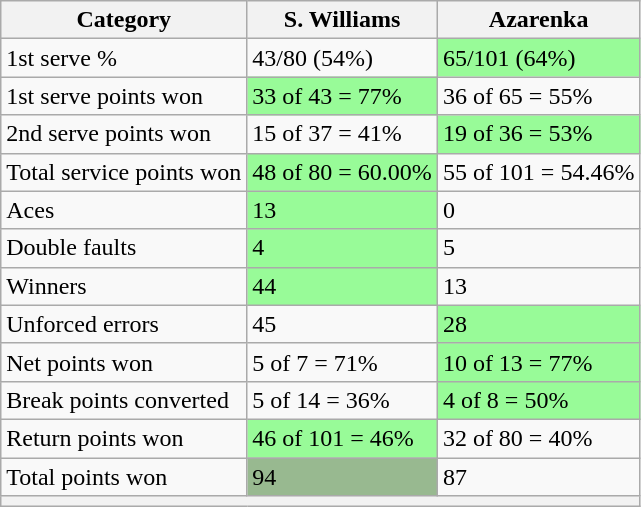<table class="wikitable">
<tr>
<th>Category</th>
<th> S. Williams</th>
<th> Azarenka</th>
</tr>
<tr>
<td>1st serve %</td>
<td>43/80 (54%)</td>
<td bgcolor=98FB98>65/101 (64%)</td>
</tr>
<tr>
<td>1st serve points won</td>
<td bgcolor=98FB98>33 of 43 = 77%</td>
<td>36 of 65 = 55%</td>
</tr>
<tr>
<td>2nd serve points won</td>
<td>15 of 37 = 41%</td>
<td bgcolor=98FB98>19 of 36 = 53%</td>
</tr>
<tr>
<td>Total service points won</td>
<td bgcolor=98FB98>48 of 80 = 60.00%</td>
<td>55 of 101 = 54.46%</td>
</tr>
<tr>
<td>Aces</td>
<td bgcolor=98FB98>13</td>
<td>0</td>
</tr>
<tr>
<td>Double faults</td>
<td bgcolor=98FB98>4</td>
<td>5</td>
</tr>
<tr>
<td>Winners</td>
<td bgcolor=98FB98>44</td>
<td>13</td>
</tr>
<tr>
<td>Unforced errors</td>
<td>45</td>
<td bgcolor=98FB98>28</td>
</tr>
<tr>
<td>Net points won</td>
<td>5 of 7 = 71%</td>
<td bgcolor=98FB98>10 of 13 = 77%</td>
</tr>
<tr>
<td>Break points converted</td>
<td>5 of 14 = 36%</td>
<td bgcolor=98FB98>4 of 8 = 50%</td>
</tr>
<tr>
<td>Return points won</td>
<td bgcolor=98FB98>46 of 101 = 46%</td>
<td>32 of 80 = 40%</td>
</tr>
<tr>
<td>Total points won</td>
<td bgcolor=98FB989>94</td>
<td>87</td>
</tr>
<tr>
<th colspan=3></th>
</tr>
</table>
